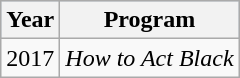<table class="wikitable">
<tr style="background:#b0c4de; text-align:center;">
<th>Year</th>
<th>Program</th>
</tr>
<tr>
<td>2017</td>
<td><em>How to Act Black</em></td>
</tr>
</table>
